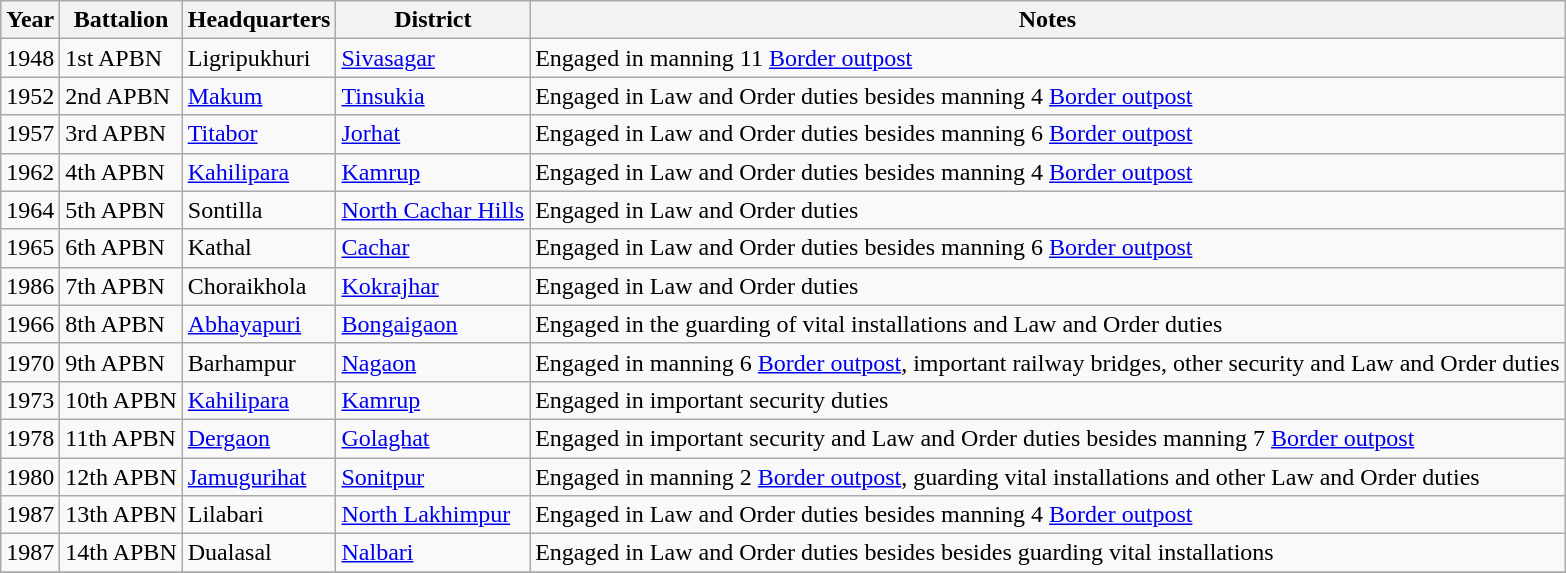<table class="wikitable sortable">
<tr>
<th>Year</th>
<th>Battalion</th>
<th>Headquarters</th>
<th>District</th>
<th>Notes</th>
</tr>
<tr>
<td>1948</td>
<td>1st APBN</td>
<td>Ligripukhuri</td>
<td><a href='#'>Sivasagar</a></td>
<td>Engaged in manning 11 <a href='#'>Border outpost</a></td>
</tr>
<tr>
<td>1952</td>
<td>2nd APBN</td>
<td><a href='#'>Makum</a></td>
<td><a href='#'>Tinsukia</a></td>
<td>Engaged in Law and Order duties besides manning 4 <a href='#'>Border outpost</a></td>
</tr>
<tr>
<td>1957</td>
<td>3rd APBN</td>
<td><a href='#'>Titabor</a></td>
<td><a href='#'>Jorhat</a></td>
<td>Engaged in Law and Order duties besides manning 6 <a href='#'>Border outpost</a></td>
</tr>
<tr>
<td>1962</td>
<td>4th APBN</td>
<td><a href='#'>Kahilipara</a></td>
<td><a href='#'>Kamrup</a></td>
<td>Engaged in Law and Order duties besides manning 4 <a href='#'>Border outpost</a></td>
</tr>
<tr>
<td>1964</td>
<td>5th APBN</td>
<td>Sontilla</td>
<td><a href='#'>North Cachar Hills</a></td>
<td>Engaged in Law and Order duties</td>
</tr>
<tr>
<td>1965</td>
<td>6th APBN</td>
<td>Kathal</td>
<td><a href='#'>Cachar</a></td>
<td>Engaged in Law and Order duties besides manning 6 <a href='#'>Border outpost</a></td>
</tr>
<tr>
<td>1986</td>
<td>7th APBN</td>
<td>Choraikhola</td>
<td><a href='#'>Kokrajhar</a></td>
<td>Engaged in Law and Order duties</td>
</tr>
<tr>
<td>1966</td>
<td>8th APBN</td>
<td><a href='#'>Abhayapuri</a></td>
<td><a href='#'>Bongaigaon</a></td>
<td>Engaged in the guarding of vital installations and Law and Order duties</td>
</tr>
<tr>
<td>1970</td>
<td>9th APBN</td>
<td>Barhampur</td>
<td><a href='#'>Nagaon</a></td>
<td>Engaged in manning 6 <a href='#'>Border outpost</a>, important railway bridges, other security and Law and Order duties</td>
</tr>
<tr>
<td>1973</td>
<td>10th APBN</td>
<td><a href='#'>Kahilipara</a></td>
<td><a href='#'>Kamrup</a></td>
<td>Engaged in important security duties</td>
</tr>
<tr>
<td>1978</td>
<td>11th APBN</td>
<td><a href='#'>Dergaon</a></td>
<td><a href='#'>Golaghat</a></td>
<td>Engaged in important security and Law and Order duties besides manning 7 <a href='#'>Border outpost</a></td>
</tr>
<tr>
<td>1980</td>
<td>12th APBN</td>
<td><a href='#'>Jamugurihat</a></td>
<td><a href='#'>Sonitpur</a></td>
<td>Engaged in manning 2 <a href='#'>Border outpost</a>, guarding vital installations and other Law and Order duties</td>
</tr>
<tr>
<td>1987</td>
<td>13th APBN</td>
<td>Lilabari</td>
<td><a href='#'>North Lakhimpur</a></td>
<td>Engaged in Law and Order duties besides manning 4 <a href='#'>Border outpost</a></td>
</tr>
<tr>
<td>1987</td>
<td>14th APBN</td>
<td>Dualasal</td>
<td><a href='#'>Nalbari</a></td>
<td>Engaged in Law and Order duties besides besides guarding vital installations</td>
</tr>
<tr>
</tr>
</table>
